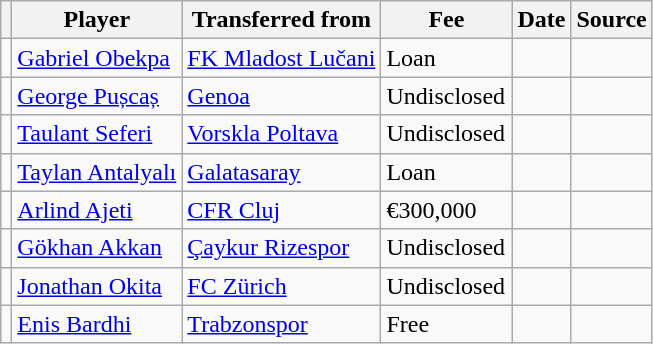<table class="wikitable plainrowheaders sortable">
<tr>
<th></th>
<th scope="col">Player</th>
<th>Transferred from</th>
<th style="width: 80px;">Fee</th>
<th scope="col">Date</th>
<th scope="col">Source</th>
</tr>
<tr>
<td align="center"></td>
<td> <a href='#'>Gabriel Obekpa</a></td>
<td> <a href='#'>FK Mladost Lučani</a></td>
<td>Loan</td>
<td></td>
<td></td>
</tr>
<tr>
<td align="center"></td>
<td> <a href='#'>George Pușcaș</a></td>
<td> <a href='#'>Genoa</a></td>
<td>Undisclosed</td>
<td></td>
<td></td>
</tr>
<tr>
<td align="center"></td>
<td> <a href='#'>Taulant Seferi</a></td>
<td> <a href='#'>Vorskla Poltava</a></td>
<td>Undisclosed</td>
<td></td>
<td></td>
</tr>
<tr>
<td align="center"></td>
<td> <a href='#'>Taylan Antalyalı</a></td>
<td> <a href='#'>Galatasaray</a></td>
<td>Loan</td>
<td></td>
<td></td>
</tr>
<tr>
<td align="center"></td>
<td> <a href='#'>Arlind Ajeti</a></td>
<td> <a href='#'>CFR Cluj</a></td>
<td>€300,000</td>
<td></td>
<td></td>
</tr>
<tr>
<td align="center"></td>
<td> <a href='#'>Gökhan Akkan</a></td>
<td> <a href='#'>Çaykur Rizespor</a></td>
<td>Undisclosed</td>
<td></td>
<td></td>
</tr>
<tr>
<td align="center"></td>
<td> <a href='#'>Jonathan Okita</a></td>
<td> <a href='#'>FC Zürich</a></td>
<td>Undisclosed</td>
<td></td>
<td></td>
</tr>
<tr>
<td align="center"></td>
<td> <a href='#'>Enis Bardhi</a></td>
<td> <a href='#'>Trabzonspor</a></td>
<td>Free</td>
<td></td>
<td></td>
</tr>
</table>
